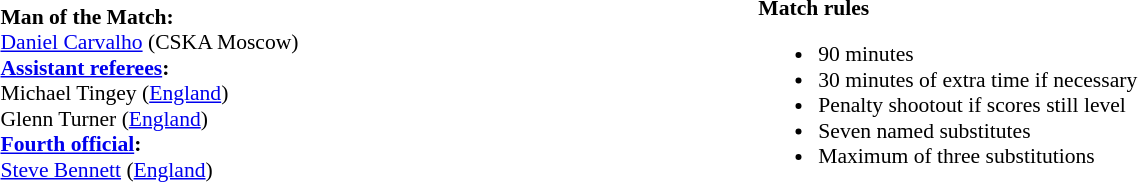<table style="width:100%; font-size:90%">
<tr>
<td><br><strong>Man of the Match:</strong>
<br><a href='#'>Daniel Carvalho</a> (CSKA Moscow)<br><strong><a href='#'>Assistant referees</a>:</strong>
<br>Michael Tingey (<a href='#'>England</a>)
<br>Glenn Turner (<a href='#'>England</a>)
<br><strong><a href='#'>Fourth official</a>:</strong>
<br><a href='#'>Steve Bennett</a> (<a href='#'>England</a>)</td>
<td style="width:60%;vertical-align:top"><br><strong>Match rules</strong><ul><li>90 minutes</li><li>30 minutes of extra time if necessary</li><li>Penalty shootout if scores still level</li><li>Seven named substitutes</li><li>Maximum of three substitutions</li></ul></td>
</tr>
</table>
